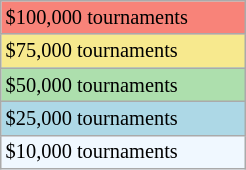<table class="wikitable" style="font-size:85%;" width=13%>
<tr style="background:#f88379;">
<td>$100,000 tournaments</td>
</tr>
<tr style="background:#f7e98e;">
<td>$75,000 tournaments</td>
</tr>
<tr style="background:#addfad;">
<td>$50,000 tournaments</td>
</tr>
<tr style="background:lightblue;">
<td>$25,000 tournaments</td>
</tr>
<tr style="background:#f0f8ff;">
<td>$10,000 tournaments</td>
</tr>
</table>
